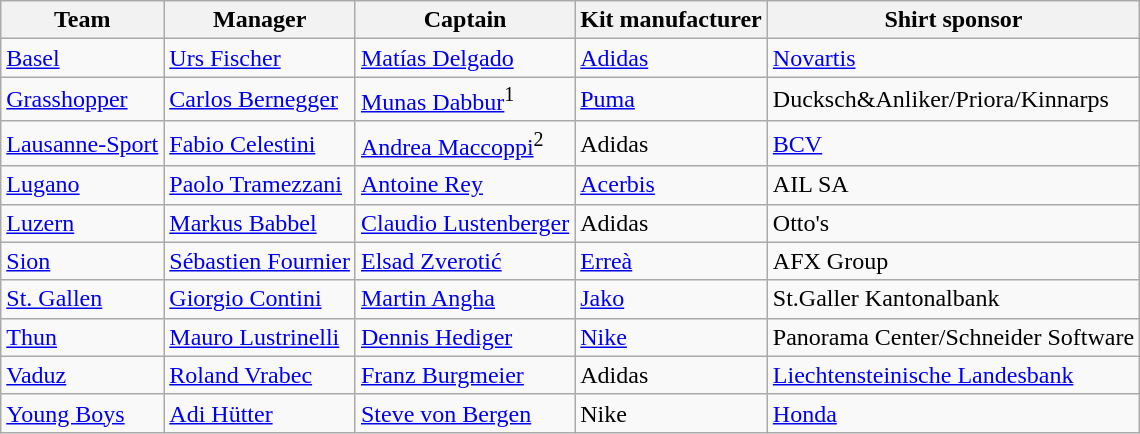<table class="wikitable sortable" style="text-align: left; font-size:100%">
<tr>
<th>Team</th>
<th>Manager</th>
<th>Captain</th>
<th>Kit manufacturer</th>
<th>Shirt sponsor</th>
</tr>
<tr>
<td><a href='#'>Basel</a></td>
<td> <a href='#'>Urs Fischer</a></td>
<td> <a href='#'>Matías Delgado</a></td>
<td><a href='#'>Adidas</a></td>
<td><a href='#'>Novartis</a></td>
</tr>
<tr>
<td><a href='#'>Grasshopper</a></td>
<td> <a href='#'>Carlos Bernegger</a></td>
<td> <a href='#'>Munas Dabbur</a><sup>1</sup></td>
<td><a href='#'>Puma</a></td>
<td>Ducksch&Anliker/Priora/Kinnarps</td>
</tr>
<tr>
<td><a href='#'>Lausanne-Sport</a></td>
<td> <a href='#'>Fabio Celestini</a></td>
<td> <a href='#'>Andrea Maccoppi</a><sup>2</sup></td>
<td>Adidas</td>
<td><a href='#'>BCV</a></td>
</tr>
<tr>
<td><a href='#'>Lugano</a></td>
<td> <a href='#'>Paolo Tramezzani</a></td>
<td> <a href='#'>Antoine Rey</a></td>
<td><a href='#'>Acerbis</a></td>
<td>AIL SA</td>
</tr>
<tr>
<td><a href='#'>Luzern</a></td>
<td> <a href='#'>Markus Babbel</a></td>
<td> <a href='#'>Claudio Lustenberger</a></td>
<td>Adidas</td>
<td>Otto's</td>
</tr>
<tr>
<td><a href='#'>Sion</a></td>
<td> <a href='#'>Sébastien Fournier</a></td>
<td> <a href='#'>Elsad Zverotić</a></td>
<td><a href='#'>Erreà</a></td>
<td>AFX Group</td>
</tr>
<tr>
<td><a href='#'>St. Gallen</a></td>
<td> <a href='#'>Giorgio Contini</a></td>
<td> <a href='#'>Martin Angha</a></td>
<td><a href='#'>Jako</a></td>
<td>St.Galler Kantonalbank</td>
</tr>
<tr>
<td><a href='#'>Thun</a></td>
<td> <a href='#'>Mauro Lustrinelli</a></td>
<td> <a href='#'>Dennis Hediger</a></td>
<td><a href='#'>Nike</a></td>
<td>Panorama Center/Schneider Software</td>
</tr>
<tr>
<td> <a href='#'>Vaduz</a></td>
<td> <a href='#'>Roland Vrabec</a></td>
<td> <a href='#'>Franz Burgmeier</a></td>
<td>Adidas</td>
<td><a href='#'>Liechtensteinische Landesbank</a></td>
</tr>
<tr>
<td><a href='#'>Young Boys</a></td>
<td> <a href='#'>Adi Hütter</a></td>
<td> <a href='#'>Steve von Bergen</a></td>
<td>Nike</td>
<td><a href='#'>Honda</a></td>
</tr>
</table>
